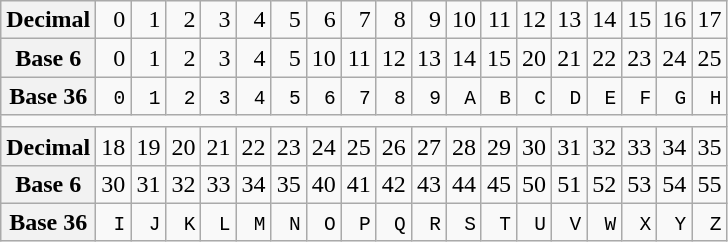<table class="wikitable">
<tr align="right">
<th>Decimal</th>
<td>0</td>
<td>1</td>
<td>2</td>
<td>3</td>
<td>4</td>
<td>5</td>
<td>6</td>
<td>7</td>
<td>8</td>
<td>9</td>
<td>10</td>
<td>11</td>
<td>12</td>
<td>13</td>
<td>14</td>
<td>15</td>
<td>16</td>
<td>17</td>
</tr>
<tr align="right">
<th>Base 6</th>
<td>0</td>
<td>1</td>
<td>2</td>
<td>3</td>
<td>4</td>
<td>5</td>
<td>10</td>
<td>11</td>
<td>12</td>
<td>13</td>
<td>14</td>
<td>15</td>
<td>20</td>
<td>21</td>
<td>22</td>
<td>23</td>
<td>24</td>
<td>25</td>
</tr>
<tr align="right">
<th>Base 36</th>
<td><code>0</code></td>
<td><code>1</code></td>
<td><code>2</code></td>
<td><code>3</code></td>
<td><code>4</code></td>
<td><code>5</code></td>
<td><code>6</code></td>
<td><code>7</code></td>
<td><code>8</code></td>
<td><code>9</code></td>
<td><code>A</code></td>
<td><code>B</code></td>
<td><code>C</code></td>
<td><code>D</code></td>
<td><code>E</code></td>
<td><code>F</code></td>
<td><code>G</code></td>
<td><code>H</code></td>
</tr>
<tr>
<td style="font: 0.5em/0.5em serif;" colspan="19"> </td>
</tr>
<tr align="right">
<th>Decimal</th>
<td>18</td>
<td>19</td>
<td>20</td>
<td>21</td>
<td>22</td>
<td>23</td>
<td>24</td>
<td>25</td>
<td>26</td>
<td>27</td>
<td>28</td>
<td>29</td>
<td>30</td>
<td>31</td>
<td>32</td>
<td>33</td>
<td>34</td>
<td>35</td>
</tr>
<tr align="right">
<th>Base 6</th>
<td>30</td>
<td>31</td>
<td>32</td>
<td>33</td>
<td>34</td>
<td>35</td>
<td>40</td>
<td>41</td>
<td>42</td>
<td>43</td>
<td>44</td>
<td>45</td>
<td>50</td>
<td>51</td>
<td>52</td>
<td>53</td>
<td>54</td>
<td>55</td>
</tr>
<tr align="right">
<th>Base 36</th>
<td><code>I</code></td>
<td><code>J</code></td>
<td><code>K</code></td>
<td><code>L</code></td>
<td><code>M</code></td>
<td><code>N</code></td>
<td><code>O</code></td>
<td><code>P</code></td>
<td><code>Q</code></td>
<td><code>R</code></td>
<td><code>S</code></td>
<td><code>T</code></td>
<td><code>U</code></td>
<td><code>V</code></td>
<td><code>W</code></td>
<td><code>X</code></td>
<td><code>Y</code></td>
<td><code>Z</code></td>
</tr>
</table>
